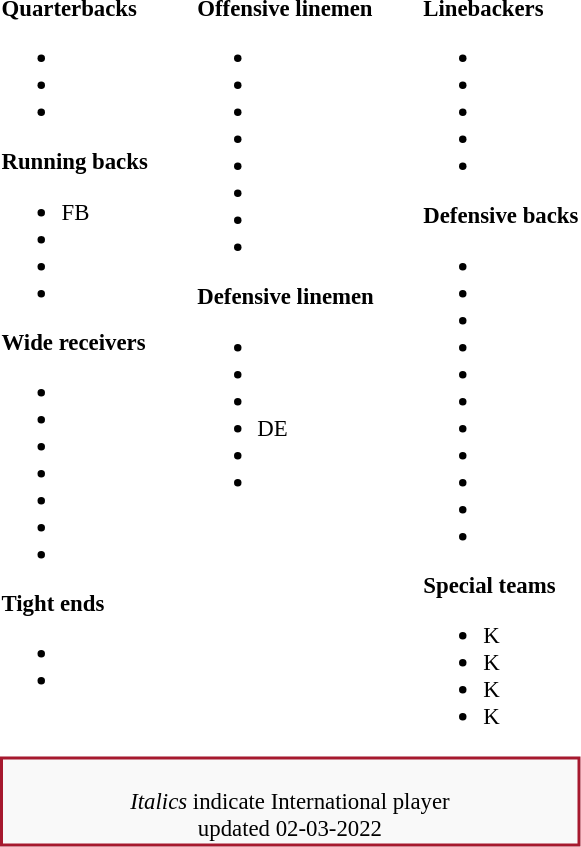<table class="toccolours" style="text-align: left;">
<tr>
<td style="font-size: 95%;vertical-align:top;"><strong>Quarterbacks</strong><br><ul><li></li><li></li><li></li></ul><strong>Running backs</strong><ul><li> FB</li><li></li><li></li><li></li></ul><strong>Wide receivers</strong><ul><li></li><li></li><li></li><li></li><li></li><li></li><li></li></ul><strong>Tight ends</strong><ul><li></li><li></li></ul></td>
<td style="width: 25px;"></td>
<td style="font-size: 95%;vertical-align:top;"><strong>Offensive linemen</strong><br><ul><li></li><li></li><li></li><li></li><li></li><li></li><li></li><li></li></ul><strong>Defensive linemen</strong><ul><li></li><li></li><li></li><li> DE</li><li></li><li></li></ul></td>
<td style="width: 25px;"></td>
<td style="font-size: 95%;vertical-align:top;"><strong>Linebackers </strong><br><ul><li></li><li></li><li></li><li></li><li></li></ul><strong>Defensive backs</strong><ul><li></li><li></li><li></li><li></li><li></li><li></li><li></li><li></li><li></li><li></li><li></li></ul><strong>Special teams</strong><ul><li> K</li><li> K</li><li> K</li><li> K</li></ul></td>
</tr>
<tr>
<td style="text-align:center;font-size: 95%;background:#F9F9F9;border:2px solid #A6192E" colspan="10"><br><em>Italics</em> indicate International player<br><span></span> updated 02-03-2022</td>
</tr>
<tr>
</tr>
</table>
